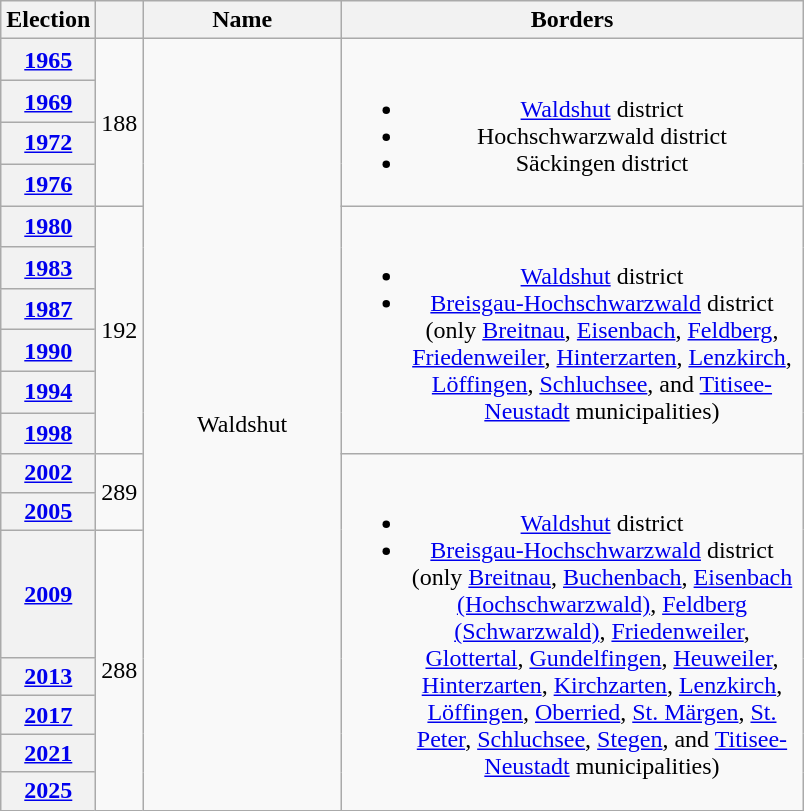<table class=wikitable style="text-align:center">
<tr>
<th>Election</th>
<th></th>
<th width=125px>Name</th>
<th width=300px>Borders</th>
</tr>
<tr>
<th><a href='#'>1965</a></th>
<td rowspan=4>188</td>
<td rowspan=17>Waldshut</td>
<td rowspan=4><br><ul><li><a href='#'>Waldshut</a> district</li><li>Hochschwarzwald district</li><li>Säckingen district</li></ul></td>
</tr>
<tr>
<th><a href='#'>1969</a></th>
</tr>
<tr>
<th><a href='#'>1972</a></th>
</tr>
<tr>
<th><a href='#'>1976</a></th>
</tr>
<tr>
<th><a href='#'>1980</a></th>
<td rowspan=6>192</td>
<td rowspan=6><br><ul><li><a href='#'>Waldshut</a> district</li><li><a href='#'>Breisgau-Hochschwarzwald</a> district (only <a href='#'>Breitnau</a>, <a href='#'>Eisenbach</a>, <a href='#'>Feldberg</a>, <a href='#'>Friedenweiler</a>, <a href='#'>Hinterzarten</a>, <a href='#'>Lenzkirch</a>, <a href='#'>Löffingen</a>, <a href='#'>Schluchsee</a>, and <a href='#'>Titisee-Neustadt</a> municipalities)</li></ul></td>
</tr>
<tr>
<th><a href='#'>1983</a></th>
</tr>
<tr>
<th><a href='#'>1987</a></th>
</tr>
<tr>
<th><a href='#'>1990</a></th>
</tr>
<tr>
<th><a href='#'>1994</a></th>
</tr>
<tr>
<th><a href='#'>1998</a></th>
</tr>
<tr>
<th><a href='#'>2002</a></th>
<td rowspan=2>289</td>
<td rowspan=7><br><ul><li><a href='#'>Waldshut</a> district</li><li><a href='#'>Breisgau-Hochschwarzwald</a> district (only <a href='#'>Breitnau</a>, <a href='#'>Buchenbach</a>, <a href='#'>Eisenbach (Hochschwarzwald)</a>, <a href='#'>Feldberg (Schwarzwald)</a>, <a href='#'>Friedenweiler</a>, <a href='#'>Glottertal</a>, <a href='#'>Gundelfingen</a>, <a href='#'>Heuweiler</a>, <a href='#'>Hinterzarten</a>, <a href='#'>Kirchzarten</a>, <a href='#'>Lenzkirch</a>, <a href='#'>Löffingen</a>, <a href='#'>Oberried</a>, <a href='#'>St. Märgen</a>, <a href='#'>St. Peter</a>, <a href='#'>Schluchsee</a>, <a href='#'>Stegen</a>, and <a href='#'>Titisee-Neustadt</a> municipalities)</li></ul></td>
</tr>
<tr>
<th><a href='#'>2005</a></th>
</tr>
<tr>
<th><a href='#'>2009</a></th>
<td rowspan=5>288</td>
</tr>
<tr>
<th><a href='#'>2013</a></th>
</tr>
<tr>
<th><a href='#'>2017</a></th>
</tr>
<tr>
<th><a href='#'>2021</a></th>
</tr>
<tr>
<th><a href='#'>2025</a></th>
</tr>
</table>
